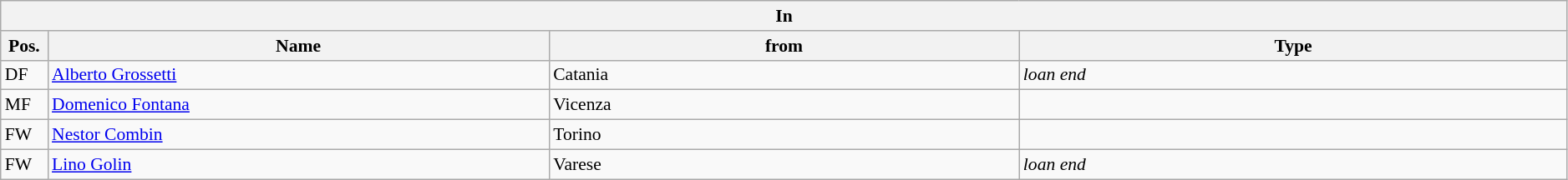<table class="wikitable" style="font-size:90%;width:99%;">
<tr>
<th colspan="4">In</th>
</tr>
<tr>
<th width=3%>Pos.</th>
<th width=32%>Name</th>
<th width=30%>from</th>
<th width=35%>Type</th>
</tr>
<tr>
<td>DF</td>
<td><a href='#'>Alberto Grossetti</a></td>
<td>Catania</td>
<td><em>loan end</em></td>
</tr>
<tr>
<td>MF</td>
<td><a href='#'>Domenico Fontana</a></td>
<td>Vicenza</td>
<td></td>
</tr>
<tr>
<td>FW</td>
<td><a href='#'>Nestor Combin</a></td>
<td>Torino</td>
<td></td>
</tr>
<tr>
<td>FW</td>
<td><a href='#'>Lino Golin</a></td>
<td>Varese</td>
<td><em>loan end</em></td>
</tr>
</table>
